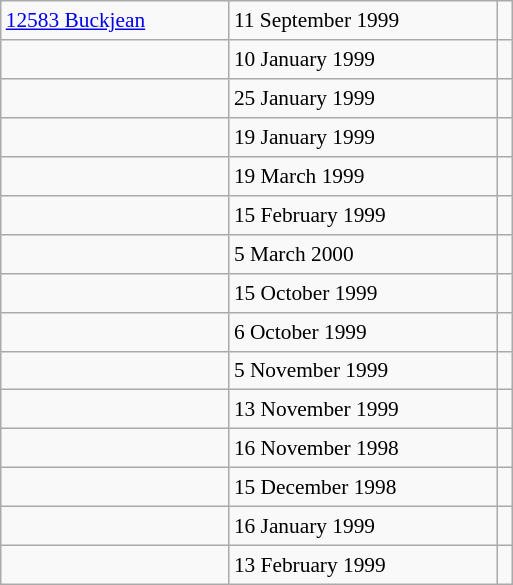<table class="wikitable" style="font-size: 89%; float: left; width: 24em; margin-right: 1em; height: 390px;">
<tr>
<td><a href='#'>12583 Buckjean</a></td>
<td>11 September 1999</td>
<td></td>
</tr>
<tr>
<td></td>
<td>10 January 1999</td>
<td></td>
</tr>
<tr>
<td></td>
<td>25 January 1999</td>
<td></td>
</tr>
<tr>
<td></td>
<td>19 January 1999</td>
<td></td>
</tr>
<tr>
<td></td>
<td>19 March 1999</td>
<td></td>
</tr>
<tr>
<td></td>
<td>15 February 1999</td>
<td></td>
</tr>
<tr>
<td></td>
<td>5 March 2000</td>
<td></td>
</tr>
<tr>
<td></td>
<td>15 October 1999</td>
<td></td>
</tr>
<tr>
<td></td>
<td>6 October 1999</td>
<td></td>
</tr>
<tr>
<td></td>
<td>5 November 1999</td>
<td></td>
</tr>
<tr>
<td></td>
<td>13 November 1999</td>
<td></td>
</tr>
<tr>
<td></td>
<td>16 November 1998</td>
<td></td>
</tr>
<tr>
<td></td>
<td>15 December 1998</td>
<td></td>
</tr>
<tr>
<td></td>
<td>16 January 1999</td>
<td></td>
</tr>
<tr>
<td></td>
<td>13 February 1999</td>
<td></td>
</tr>
</table>
